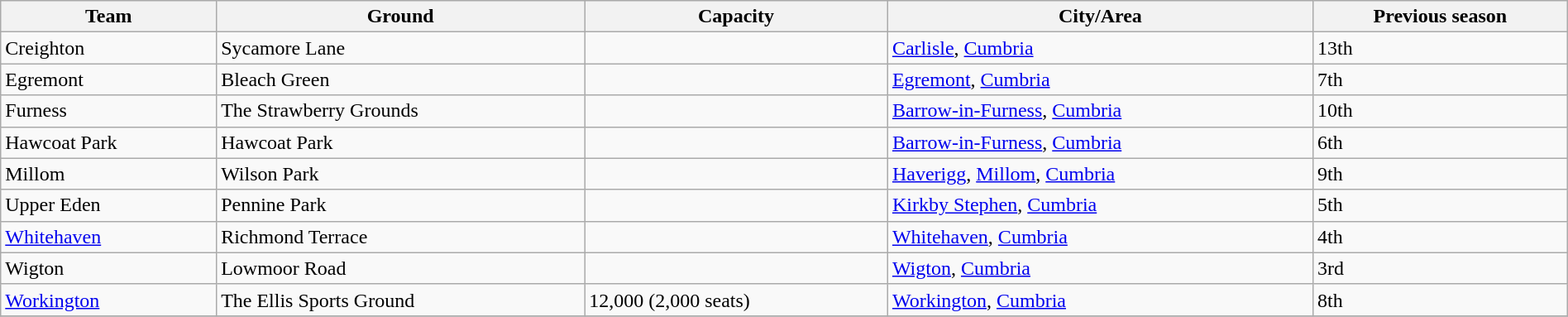<table class="wikitable sortable" width=100%>
<tr>
<th>Team</th>
<th>Ground</th>
<th>Capacity</th>
<th>City/Area</th>
<th>Previous season</th>
</tr>
<tr>
<td>Creighton</td>
<td>Sycamore Lane</td>
<td></td>
<td><a href='#'>Carlisle</a>, <a href='#'>Cumbria</a></td>
<td>13th</td>
</tr>
<tr>
<td>Egremont</td>
<td>Bleach Green</td>
<td></td>
<td><a href='#'>Egremont</a>, <a href='#'>Cumbria</a></td>
<td>7th</td>
</tr>
<tr>
<td>Furness</td>
<td>The Strawberry Grounds</td>
<td></td>
<td><a href='#'>Barrow-in-Furness</a>, <a href='#'>Cumbria</a></td>
<td>10th</td>
</tr>
<tr>
<td>Hawcoat Park</td>
<td>Hawcoat Park</td>
<td></td>
<td><a href='#'>Barrow-in-Furness</a>, <a href='#'>Cumbria</a></td>
<td>6th</td>
</tr>
<tr>
<td>Millom</td>
<td>Wilson Park</td>
<td></td>
<td><a href='#'>Haverigg</a>, <a href='#'>Millom</a>, <a href='#'>Cumbria</a></td>
<td>9th</td>
</tr>
<tr>
<td>Upper Eden</td>
<td>Pennine Park</td>
<td></td>
<td><a href='#'>Kirkby Stephen</a>, <a href='#'>Cumbria</a></td>
<td>5th</td>
</tr>
<tr>
<td><a href='#'>Whitehaven</a></td>
<td>Richmond Terrace</td>
<td></td>
<td><a href='#'>Whitehaven</a>, <a href='#'>Cumbria</a></td>
<td>4th</td>
</tr>
<tr>
<td>Wigton</td>
<td>Lowmoor Road</td>
<td></td>
<td><a href='#'>Wigton</a>, <a href='#'>Cumbria</a></td>
<td>3rd</td>
</tr>
<tr>
<td><a href='#'>Workington</a></td>
<td>The Ellis Sports Ground</td>
<td>12,000 (2,000 seats)</td>
<td><a href='#'>Workington</a>, <a href='#'>Cumbria</a></td>
<td>8th</td>
</tr>
<tr>
</tr>
</table>
